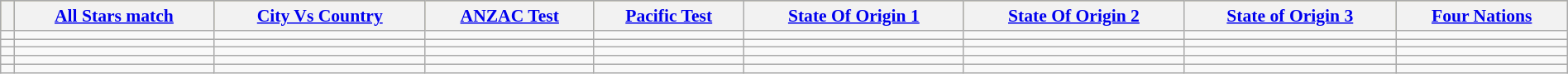<table class="wikitable"  style="width:100%; font-size:90%;">
<tr style="background:#bdb76b;">
<th></th>
<th><a href='#'>All Stars match</a></th>
<th><a href='#'>City Vs Country</a></th>
<th><a href='#'>ANZAC Test</a></th>
<th><a href='#'>Pacific Test</a></th>
<th><a href='#'>State Of Origin 1</a></th>
<th><a href='#'>State Of Origin 2</a></th>
<th><a href='#'>State of Origin 3</a></th>
<th><a href='#'>Four Nations</a></th>
</tr>
<tr>
<td></td>
<td></td>
<td></td>
<td></td>
<td></td>
<td></td>
<td></td>
<td></td>
<td></td>
</tr>
<tr>
<td></td>
<td></td>
<td></td>
<td></td>
<td></td>
<td></td>
<td></td>
<td></td>
<td></td>
</tr>
<tr>
<td></td>
<td></td>
<td></td>
<td></td>
<td></td>
<td></td>
<td></td>
<td></td>
<td></td>
</tr>
<tr>
<td></td>
<td></td>
<td></td>
<td></td>
<td></td>
<td></td>
<td></td>
<td></td>
<td></td>
</tr>
<tr>
<td></td>
<td></td>
<td></td>
<td></td>
<td></td>
<td></td>
<td></td>
<td></td>
<td></td>
</tr>
</table>
